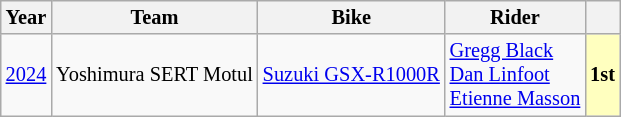<table class="wikitable" style="text-align:center; font-size:85%">
<tr>
<th valign="middle">Year</th>
<th valign="middle">Team</th>
<th valign="middle">Bike</th>
<th valign="middle">Rider</th>
<th valign="middle"></th>
</tr>
<tr>
<td><a href='#'>2024</a></td>
<td> Yoshimura SERT Motul</td>
<td><a href='#'>Suzuki GSX-R1000R</a></td>
<td align=left> <a href='#'>Gregg Black</a> <br> <a href='#'>Dan Linfoot</a><br> <a href='#'>Etienne Masson</a></td>
<th style="background:#FFFFBF;"><strong>1st</strong></th>
</tr>
</table>
